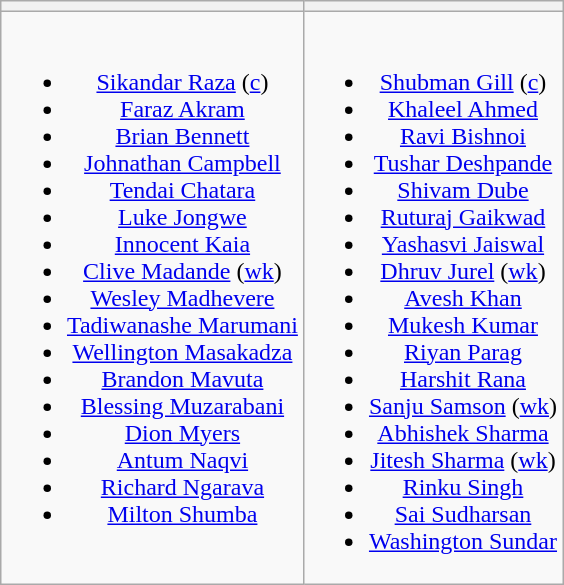<table class="wikitable" style="text-align:center;margin:auto">
<tr>
<th></th>
<th></th>
</tr>
<tr style="vertical-align:top">
<td><br><ul><li><a href='#'>Sikandar Raza</a> (<a href='#'>c</a>)</li><li><a href='#'>Faraz Akram</a></li><li><a href='#'>Brian Bennett</a></li><li><a href='#'>Johnathan Campbell</a></li><li><a href='#'>Tendai Chatara</a></li><li><a href='#'>Luke Jongwe</a></li><li><a href='#'>Innocent Kaia</a></li><li><a href='#'>Clive Madande</a> (<a href='#'>wk</a>)</li><li><a href='#'>Wesley Madhevere</a></li><li><a href='#'>Tadiwanashe Marumani</a></li><li><a href='#'>Wellington Masakadza</a></li><li><a href='#'>Brandon Mavuta</a></li><li><a href='#'>Blessing Muzarabani</a></li><li><a href='#'>Dion Myers</a></li><li><a href='#'>Antum Naqvi</a></li><li><a href='#'>Richard Ngarava</a></li><li><a href='#'>Milton Shumba</a></li></ul></td>
<td><br><ul><li><a href='#'>Shubman Gill</a> (<a href='#'>c</a>)</li><li><a href='#'>Khaleel Ahmed</a></li><li><a href='#'>Ravi Bishnoi</a></li><li><a href='#'>Tushar Deshpande</a></li><li><a href='#'>Shivam Dube</a></li><li><a href='#'>Ruturaj Gaikwad</a></li><li><a href='#'>Yashasvi Jaiswal</a></li><li><a href='#'>Dhruv Jurel</a> (<a href='#'>wk</a>)</li><li><a href='#'>Avesh Khan</a></li><li><a href='#'>Mukesh Kumar</a></li><li><a href='#'>Riyan Parag</a></li><li><a href='#'>Harshit Rana</a></li><li><a href='#'>Sanju Samson</a> (<a href='#'>wk</a>)</li><li><a href='#'>Abhishek Sharma</a></li><li><a href='#'>Jitesh Sharma</a> (<a href='#'>wk</a>)</li><li><a href='#'>Rinku Singh</a></li><li><a href='#'>Sai Sudharsan</a></li><li><a href='#'>Washington Sundar</a></li></ul></td>
</tr>
</table>
